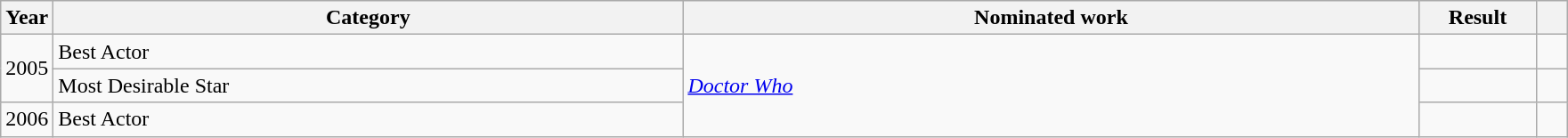<table class=wikitable>
<tr>
<th scope="col" style="width:1em;">Year</th>
<th scope="col" style="width:29em;">Category</th>
<th scope="col" style="width:34em;">Nominated work</th>
<th scope="col" style="width:5em;">Result</th>
<th scope="col" style="width:1em;"></th>
</tr>
<tr>
<td rowspan=2>2005</td>
<td>Best Actor</td>
<td rowspan="3"><em><a href='#'>Doctor Who</a></em></td>
<td></td>
<td></td>
</tr>
<tr>
<td>Most Desirable Star</td>
<td></td>
<td></td>
</tr>
<tr>
<td>2006</td>
<td>Best Actor</td>
<td></td>
<td></td>
</tr>
</table>
